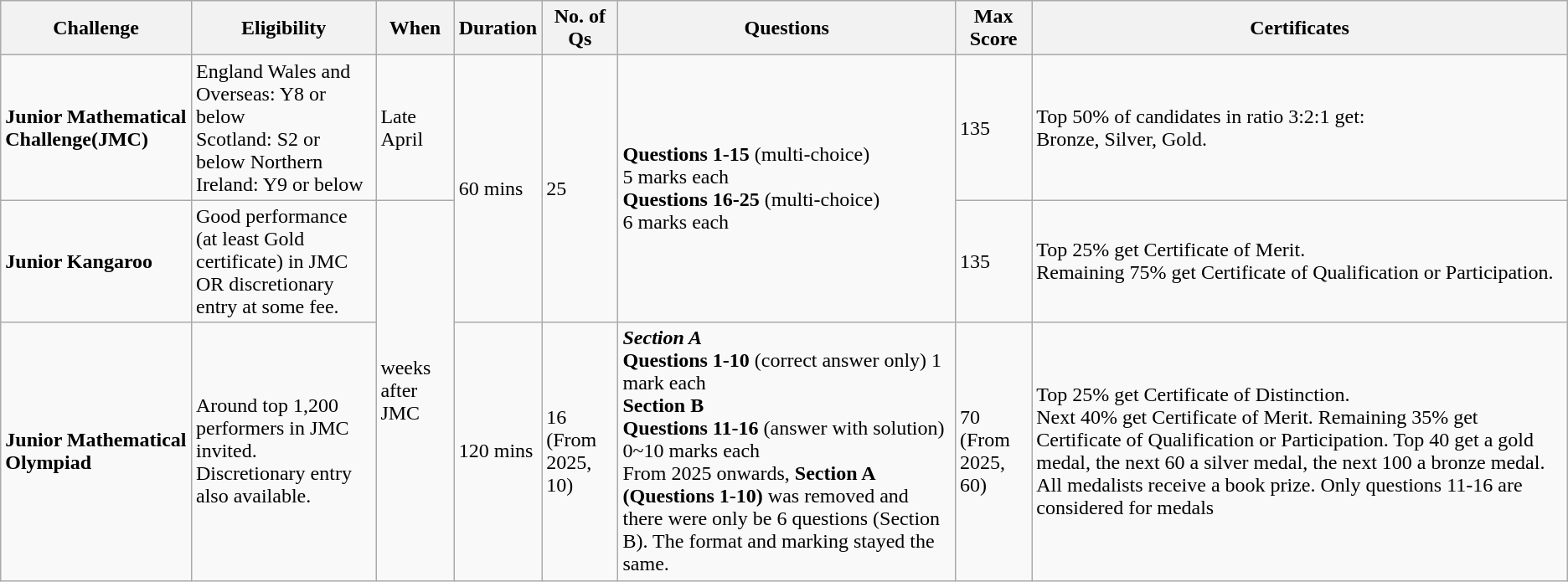<table class="wikitable mw-collapsible">
<tr>
<th>Challenge</th>
<th>Eligibility</th>
<th>When</th>
<th>Duration</th>
<th>No. of Qs</th>
<th>Questions</th>
<th>Max Score</th>
<th>Certificates</th>
</tr>
<tr>
<td><strong>Junior Mathematical Challenge(JMC)</strong></td>
<td>England Wales and Overseas: Y8 or below<br>Scotland: S2 or below
Northern Ireland: Y9 or below</td>
<td>Late April</td>
<td rowspan="2">60 mins</td>
<td rowspan="2">25</td>
<td rowspan="2"><strong>Questions 1-15</strong> (multi-choice)<br>5 marks each<br><strong>Questions 16-25</strong> (multi-choice)<br>6 marks each</td>
<td>135</td>
<td>Top 50% of candidates in ratio 3:2:1 get:<br>Bronze, Silver, Gold.</td>
</tr>
<tr>
<td><strong>Junior Kangaroo</strong></td>
<td>Good performance (at least Gold certificate) in JMC<br>OR discretionary entry at some fee.</td>
<td rowspan="2">weeks after JMC</td>
<td>135</td>
<td>Top 25% get Certificate of Merit.<br>Remaining 75% get Certificate of Qualification or Participation.</td>
</tr>
<tr>
<td><strong>Junior Mathematical Olympiad</strong></td>
<td>Around top 1,200 performers in JMC invited.<br>Discretionary entry also available.</td>
<td>120 mins</td>
<td>16<br>(From 2025, 10)</td>
<td><strong><em>Section A</em></strong><br><strong>Questions 1-10</strong> (correct answer only)
1 mark each<br><strong>Section B</strong><br><strong>Questions 11-16</strong> (answer with solution)<br>0~10 marks each<br>From 2025 onwards, <strong>Section A (Questions 1-10)</strong> was removed and there were only be 6 questions (Section B). The format and marking stayed the same.</td>
<td>70<br>(From 2025, 60)</td>
<td>Top 25% get Certificate of Distinction.<br>Next 40% get Certificate of Merit.
Remaining 35% get Certificate of Qualification or Participation.
Top 40 get a gold medal, the next 60 a silver medal, the next 100 a bronze medal. 
All medalists receive a book prize. Only questions 11-16 are considered for medals</td>
</tr>
</table>
